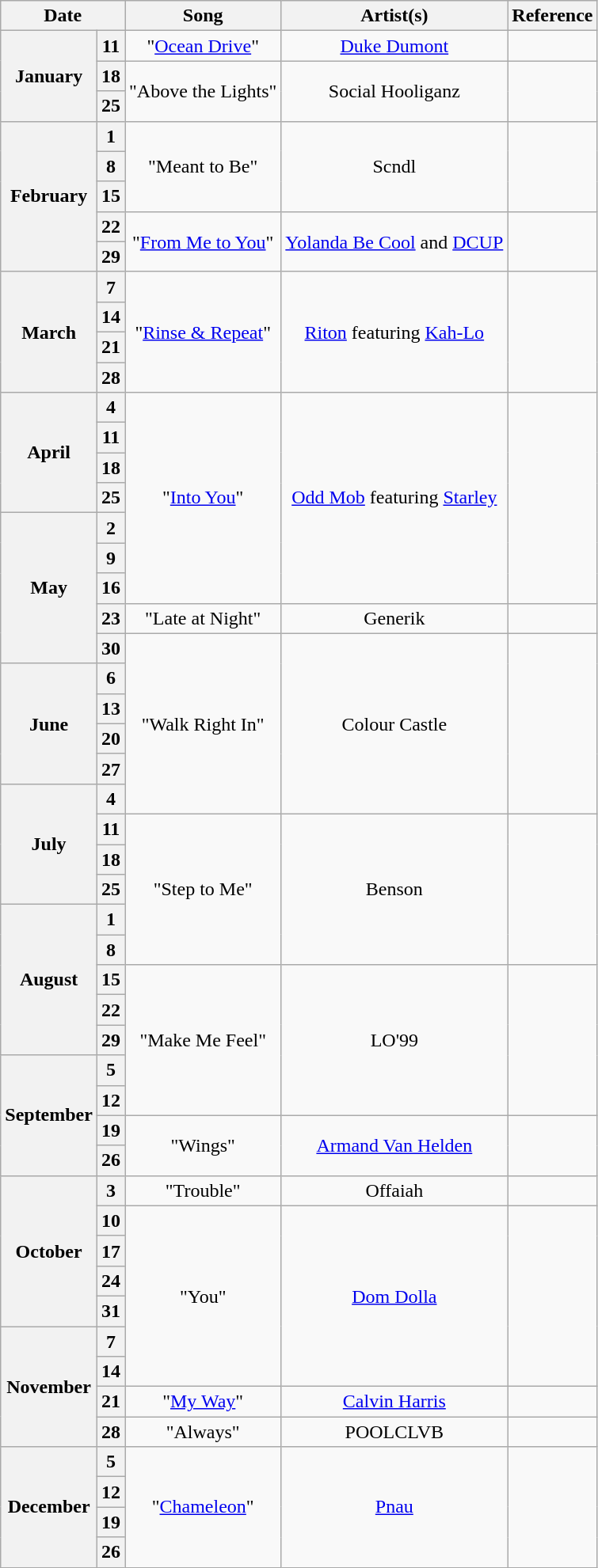<table class="wikitable">
<tr>
<th colspan="2">Date</th>
<th>Song</th>
<th>Artist(s)</th>
<th>Reference</th>
</tr>
<tr>
<th rowspan="3">January</th>
<th>11</th>
<td align="center">"<a href='#'>Ocean Drive</a>"</td>
<td align="center"><a href='#'>Duke Dumont</a></td>
<td align="center"></td>
</tr>
<tr>
<th>18</th>
<td align="center" rowspan="2">"Above the Lights"</td>
<td align="center" rowspan="2">Social Hooliganz</td>
<td align="center" rowspan="2"></td>
</tr>
<tr>
<th>25</th>
</tr>
<tr>
<th rowspan="5">February</th>
<th>1</th>
<td align="center" rowspan="3">"Meant to Be"</td>
<td align="center" rowspan="3">Scndl</td>
<td align="center" rowspan="3"></td>
</tr>
<tr>
<th>8</th>
</tr>
<tr>
<th>15</th>
</tr>
<tr>
<th>22</th>
<td align="center" rowspan="2">"<a href='#'>From Me to You</a>"</td>
<td align="center" rowspan="2"><a href='#'>Yolanda Be Cool</a> and <a href='#'>DCUP</a></td>
<td align="center" rowspan="2"></td>
</tr>
<tr>
<th>29</th>
</tr>
<tr>
<th rowspan="4">March</th>
<th>7</th>
<td align="center" rowspan="4">"<a href='#'>Rinse & Repeat</a>"</td>
<td align="center" rowspan="4"><a href='#'>Riton</a> featuring <a href='#'>Kah-Lo</a></td>
<td align="center" rowspan="4"></td>
</tr>
<tr>
<th>14</th>
</tr>
<tr>
<th>21</th>
</tr>
<tr>
<th>28</th>
</tr>
<tr>
<th rowspan="4">April</th>
<th>4</th>
<td align="center" rowspan="7">"<a href='#'>Into You</a>"</td>
<td align="center" rowspan="7"><a href='#'>Odd Mob</a> featuring <a href='#'>Starley</a></td>
<td align="center" rowspan="7"></td>
</tr>
<tr>
<th>11</th>
</tr>
<tr>
<th>18</th>
</tr>
<tr>
<th>25</th>
</tr>
<tr>
<th rowspan="5">May</th>
<th>2</th>
</tr>
<tr>
<th>9</th>
</tr>
<tr>
<th>16</th>
</tr>
<tr>
<th>23</th>
<td align="center">"Late at Night"</td>
<td align="center">Generik</td>
<td align="center"></td>
</tr>
<tr>
<th>30</th>
<td align="center" rowspan="6">"Walk Right In"</td>
<td align="center" rowspan="6">Colour Castle</td>
<td align="center" rowspan="6"></td>
</tr>
<tr>
<th rowspan="4">June</th>
<th>6</th>
</tr>
<tr>
<th>13</th>
</tr>
<tr>
<th>20</th>
</tr>
<tr>
<th>27</th>
</tr>
<tr>
<th rowspan="4">July</th>
<th>4</th>
</tr>
<tr>
<th>11</th>
<td align="center" rowspan="5">"Step to Me"</td>
<td align="center" rowspan="5">Benson</td>
<td align="center" rowspan="5"></td>
</tr>
<tr>
<th>18</th>
</tr>
<tr>
<th>25</th>
</tr>
<tr>
<th rowspan="5">August</th>
<th>1</th>
</tr>
<tr>
<th>8</th>
</tr>
<tr>
<th>15</th>
<td align="center" rowspan="5">"Make Me Feel"</td>
<td align="center" rowspan="5">LO'99</td>
<td align="center" rowspan="5"></td>
</tr>
<tr>
<th>22</th>
</tr>
<tr>
<th>29</th>
</tr>
<tr>
<th rowspan="4">September</th>
<th>5</th>
</tr>
<tr>
<th>12</th>
</tr>
<tr>
<th>19</th>
<td align="center" rowspan="2">"Wings"</td>
<td align="center" rowspan="2"><a href='#'>Armand Van Helden</a></td>
<td align="center" rowspan="2"></td>
</tr>
<tr>
<th>26</th>
</tr>
<tr>
<th rowspan="5">October</th>
<th>3</th>
<td align="center">"Trouble"</td>
<td align="center">Offaiah</td>
<td align="center"></td>
</tr>
<tr>
<th>10</th>
<td align="center" rowspan="6">"You"</td>
<td align="center" rowspan="6"><a href='#'>Dom Dolla</a></td>
<td align="center" rowspan="6"></td>
</tr>
<tr>
<th>17</th>
</tr>
<tr>
<th>24</th>
</tr>
<tr>
<th>31</th>
</tr>
<tr>
<th rowspan="4">November</th>
<th>7</th>
</tr>
<tr>
<th>14</th>
</tr>
<tr>
<th>21</th>
<td align="center">"<a href='#'>My Way</a>"</td>
<td align="center"><a href='#'>Calvin Harris</a></td>
<td align="center"></td>
</tr>
<tr>
<th>28</th>
<td align="center">"Always"</td>
<td align="center">POOLCLVB</td>
<td align="center"></td>
</tr>
<tr>
<th rowspan="4">December</th>
<th>5</th>
<td align="center" rowspan="4">"<a href='#'>Chameleon</a>"</td>
<td align="center" rowspan="4"><a href='#'>Pnau</a></td>
<td align="center" rowspan="4"></td>
</tr>
<tr>
<th>12</th>
</tr>
<tr>
<th>19</th>
</tr>
<tr>
<th>26</th>
</tr>
</table>
